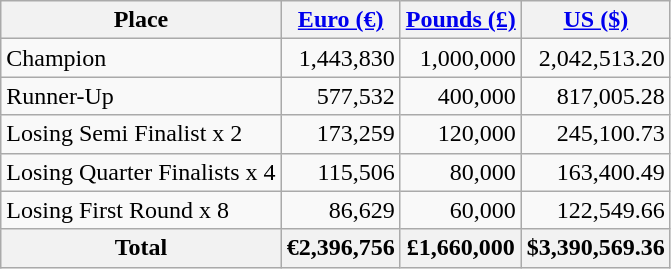<table class="wikitable">
<tr>
<th>Place</th>
<th><a href='#'>Euro (€)</a></th>
<th><a href='#'>Pounds (£)</a></th>
<th><a href='#'>US ($)</a></th>
</tr>
<tr>
<td>Champion</td>
<td align=right>1,443,830</td>
<td align=right>1,000,000</td>
<td align=right>2,042,513.20</td>
</tr>
<tr>
<td>Runner-Up</td>
<td align=right>577,532</td>
<td align=right>400,000</td>
<td align=right>817,005.28</td>
</tr>
<tr>
<td>Losing Semi Finalist x 2</td>
<td align=right>173,259</td>
<td align=right>120,000</td>
<td align=right>245,100.73</td>
</tr>
<tr>
<td>Losing Quarter Finalists x 4</td>
<td align=right>115,506</td>
<td align=right>80,000</td>
<td align=right>163,400.49</td>
</tr>
<tr>
<td>Losing First Round x 8</td>
<td align=right>86,629</td>
<td align=right>60,000</td>
<td align=right>122,549.66</td>
</tr>
<tr>
<th>Total</th>
<th>€2,396,756</th>
<th>£1,660,000</th>
<th align=right>$3,390,569.36</th>
</tr>
</table>
